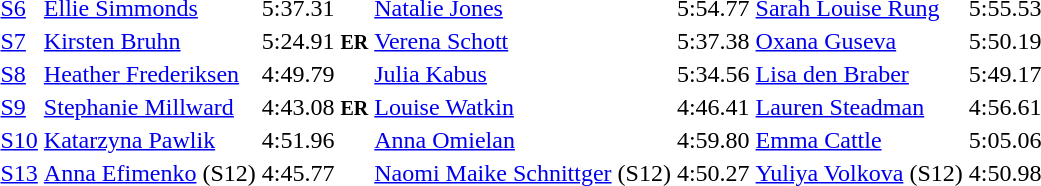<table>
<tr>
<td><a href='#'>S6</a></td>
<td><a href='#'>Ellie Simmonds</a><br></td>
<td>5:37.31</td>
<td><a href='#'>Natalie Jones</a><br></td>
<td>5:54.77</td>
<td><a href='#'>Sarah Louise Rung</a><br></td>
<td>5:55.53</td>
</tr>
<tr>
<td><a href='#'>S7</a></td>
<td><a href='#'>Kirsten Bruhn</a><br></td>
<td>5:24.91 <small><strong>ER</strong></small></td>
<td><a href='#'>Verena Schott</a><br></td>
<td>5:37.38</td>
<td><a href='#'>Oxana Guseva</a><br></td>
<td>5:50.19</td>
</tr>
<tr>
<td><a href='#'>S8</a></td>
<td><a href='#'>Heather Frederiksen</a><br></td>
<td>4:49.79</td>
<td><a href='#'>Julia Kabus</a><br></td>
<td>5:34.56</td>
<td><a href='#'>Lisa den Braber</a><br></td>
<td>5:49.17</td>
</tr>
<tr>
<td><a href='#'>S9</a></td>
<td><a href='#'>Stephanie Millward</a><br></td>
<td>4:43.08 <small><strong>ER</strong></small></td>
<td><a href='#'>Louise Watkin</a><br></td>
<td>4:46.41</td>
<td><a href='#'>Lauren Steadman</a><br></td>
<td>4:56.61</td>
</tr>
<tr>
<td><a href='#'>S10</a></td>
<td><a href='#'>Katarzyna Pawlik</a><br></td>
<td>4:51.96</td>
<td><a href='#'>Anna Omielan</a><br></td>
<td>4:59.80</td>
<td><a href='#'>Emma Cattle</a><br></td>
<td>5:05.06</td>
</tr>
<tr>
<td><a href='#'>S13</a></td>
<td><a href='#'>Anna Efimenko</a> (S12)<br></td>
<td>4:45.77</td>
<td><a href='#'>Naomi Maike Schnittger</a> (S12)<br></td>
<td>4:50.27</td>
<td><a href='#'>Yuliya Volkova</a> (S12)<br></td>
<td>4:50.98</td>
</tr>
</table>
